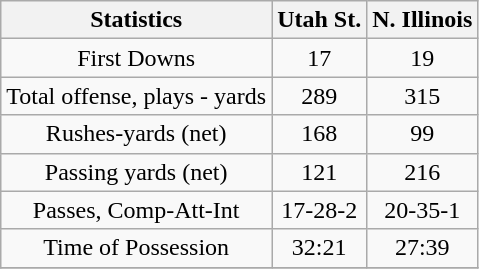<table class="wikitable" style="text-align: center;">
<tr>
<th>Statistics</th>
<th>Utah St.</th>
<th>N. Illinois</th>
</tr>
<tr>
<td>First Downs</td>
<td>17</td>
<td>19</td>
</tr>
<tr>
<td>Total offense, plays - yards</td>
<td>289</td>
<td>315</td>
</tr>
<tr>
<td>Rushes-yards (net)</td>
<td>168</td>
<td>99</td>
</tr>
<tr>
<td>Passing yards (net)</td>
<td>121</td>
<td>216</td>
</tr>
<tr>
<td>Passes, Comp-Att-Int</td>
<td>17-28-2</td>
<td>20-35-1</td>
</tr>
<tr>
<td>Time of Possession</td>
<td>32:21</td>
<td>27:39</td>
</tr>
<tr>
</tr>
</table>
